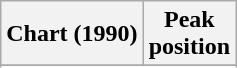<table class="wikitable sortable plainrowheaders" style="text-align:center">
<tr>
<th scope="col">Chart (1990)</th>
<th scope="col">Peak<br> position</th>
</tr>
<tr>
</tr>
<tr>
</tr>
</table>
